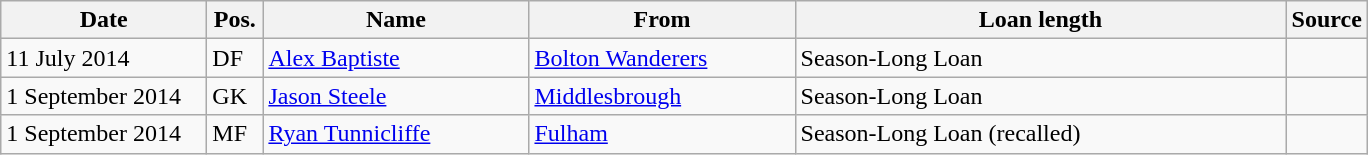<table class="wikitable">
<tr>
<th width= 130>Date</th>
<th width= 30>Pos.</th>
<th width= 170>Name</th>
<th width= 170>From</th>
<th width= 320>Loan length</th>
<th width= 30>Source</th>
</tr>
<tr>
<td>11 July 2014</td>
<td>DF</td>
<td> <a href='#'>Alex Baptiste</a></td>
<td> <a href='#'>Bolton Wanderers</a></td>
<td>Season-Long Loan</td>
<td></td>
</tr>
<tr>
<td>1 September 2014</td>
<td>GK</td>
<td> <a href='#'>Jason Steele</a></td>
<td> <a href='#'>Middlesbrough</a></td>
<td>Season-Long Loan</td>
<td></td>
</tr>
<tr>
<td>1 September 2014</td>
<td>MF</td>
<td> <a href='#'>Ryan Tunnicliffe</a></td>
<td> <a href='#'>Fulham</a></td>
<td>Season-Long Loan (recalled)</td>
<td></td>
</tr>
</table>
